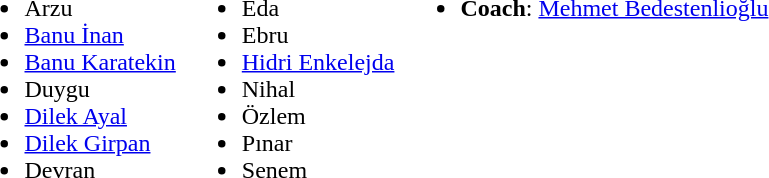<table>
<tr valign="top">
<td><br><ul><li> Arzu</li><li> <a href='#'>Banu İnan</a></li><li> <a href='#'>Banu Karatekin</a></li><li> Duygu</li><li> <a href='#'>Dilek Ayal</a></li><li> <a href='#'>Dilek Girpan</a></li><li> Devran</li></ul></td>
<td><br><ul><li> Eda</li><li> Ebru</li><li> <a href='#'>Hidri Enkelejda</a></li><li> Nihal</li><li> Özlem</li><li> Pınar</li><li> Senem</li></ul></td>
<td><br><ul><li><strong>Coach</strong>:  <a href='#'>Mehmet Bedestenlioğlu</a></li></ul></td>
</tr>
</table>
